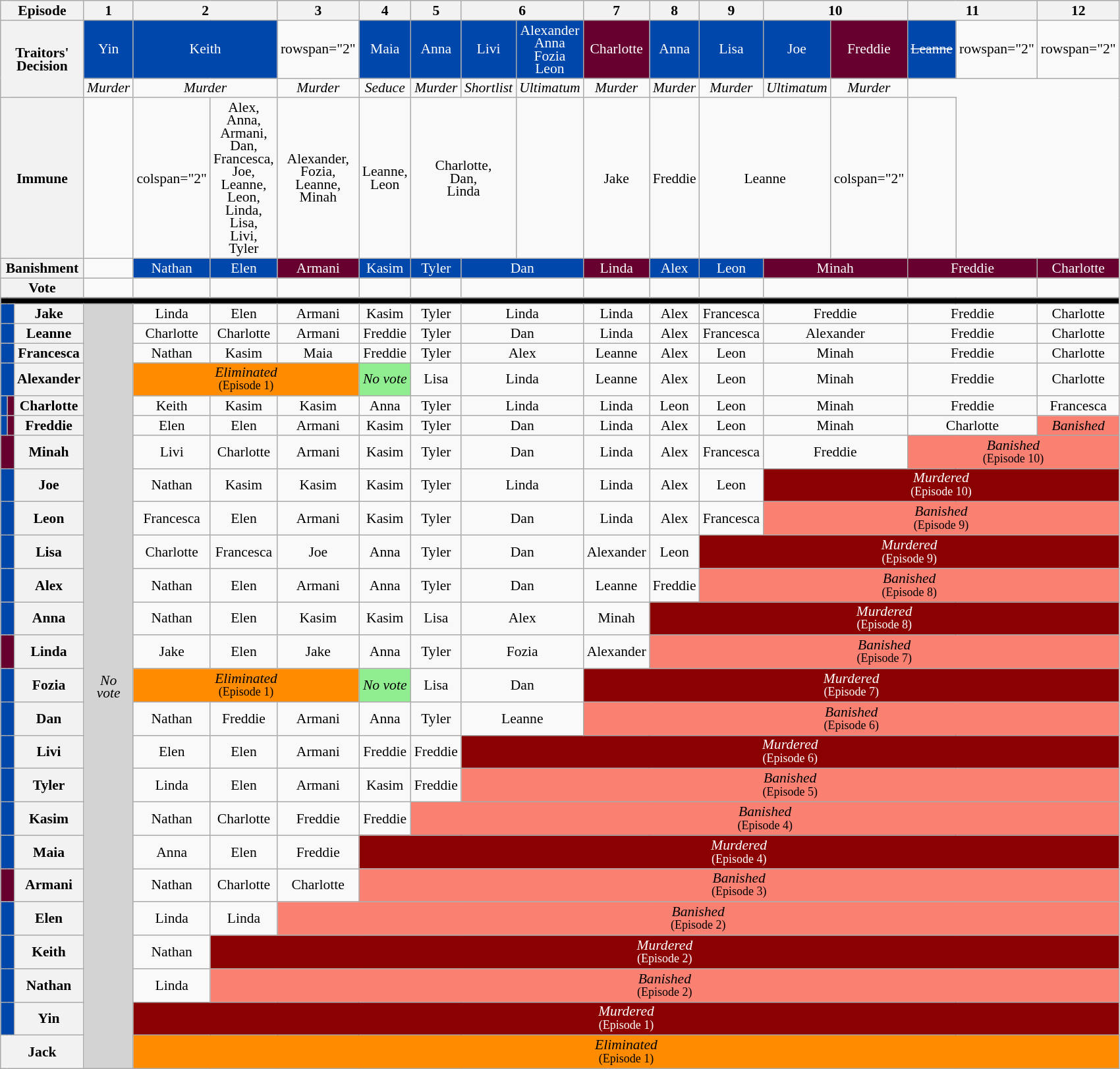<table class="wikitable" style="text-align:center; width:70%; font-size:90%; line-height:13px">
<tr>
<th colspan="3">Episode</th>
<th>1</th>
<th colspan="2">2</th>
<th>3</th>
<th>4</th>
<th>5</th>
<th colspan="2">6</th>
<th>7</th>
<th>8</th>
<th>9</th>
<th colspan="2">10</th>
<th colspan="2">11</th>
<th>12</th>
</tr>
<tr>
<th colspan="3" rowspan="2">Traitors'<br>Decision</th>
<td bgcolor="#0047AB" style="color:#FFFFFF">Yin</td>
<td colspan="2" bgcolor="#0047AB" style="color:#FFFFFF">Keith</td>
<td>rowspan="2" </td>
<td bgcolor="#0047AB" style="color:#FFFFFF">Maia</td>
<td bgcolor="#0047AB" style="color:#FFFFFF">Anna</td>
<td bgcolor="#0047AB" style="color:#FFFFFF">Livi</td>
<td bgcolor="#0047AB" style="color:#FFFFFF">Alexander<br>Anna<br>Fozia<br>Leon</td>
<td bgcolor="#67002F" style="color:#FFFFFF">Charlotte</td>
<td bgcolor="#0047AB" style="color:#FFFFFF">Anna</td>
<td bgcolor="#0047AB" style="color:#FFFFFF">Lisa</td>
<td bgcolor="#0047AB" style="color:#FFFFFF">Joe</td>
<td bgcolor="#67002F" style="color:#FFFFFF">Freddie</td>
<td bgcolor="#0047AB" style="color:#FFFFFF"><s>Leanne</s></td>
<td>rowspan="2" </td>
<td>rowspan="2" </td>
</tr>
<tr>
<td><em>Murder</em></td>
<td colspan="2"><em>Murder</em></td>
<td><em>Murder</em></td>
<td><em>Seduce</em></td>
<td><em>Murder</em></td>
<td><em>Shortlist</em></td>
<td><em>Ultimatum</em></td>
<td><em>Murder</em></td>
<td><em>Murder</em></td>
<td><em>Murder</em></td>
<td><em>Ultimatum</em></td>
<td><em>Murder</em></td>
</tr>
<tr>
<th colspan="3">Immune</th>
<td></td>
<td>colspan="2" </td>
<td>Alex,<br>Anna,<br>Armani,<br>Dan,<br>Francesca,<br>Joe,<br>Leanne,<br>Leon,<br>Linda,<br>Lisa,<br>Livi,<br>Tyler</td>
<td>Alexander,<br>Fozia,<br>Leanne,<br>Minah</td>
<td>Leanne,<br>Leon</td>
<td colspan="2">Charlotte,<br>Dan,<br>Linda</td>
<td></td>
<td>Jake</td>
<td>Freddie</td>
<td colspan="2">Leanne</td>
<td>colspan="2" </td>
<td></td>
</tr>
<tr>
<th colspan="3">Banishment</th>
<td></td>
<td bgcolor="#0047AB" style="color:#FFFFFF">Nathan</td>
<td bgcolor="#0047AB" style="color:#FFFFFF">Elen</td>
<td bgcolor="#67002F" style="color:#FFFFFF">Armani</td>
<td bgcolor="#0047AB" style="color:#FFFFFF">Kasim</td>
<td bgcolor="#0047AB" style="color:#FFFFFF">Tyler</td>
<td colspan="2" bgcolor="#0047AB" style="color:#FFFFFF">Dan</td>
<td bgcolor="#67002F" style="color:#FFFFFF">Linda</td>
<td bgcolor="#0047AB" style="color:#FFFFFF">Alex</td>
<td bgcolor="#0047AB" style="color:#FFFFFF">Leon</td>
<td colspan="2" bgcolor="#67002F" style="color:#FFFFFF">Minah</td>
<td colspan="2" bgcolor="#67002F" style="color:#FFFFFF">Freddie</td>
<td bgcolor="#67002F" style="color:#FFFFFF">Charlotte</td>
</tr>
<tr>
<th colspan="3">Vote</th>
<td></td>
<td></td>
<td></td>
<td></td>
<td></td>
<td></td>
<td colspan="2"></td>
<td></td>
<td></td>
<td></td>
<td colspan="2"></td>
<td colspan="2"></td>
<td></td>
</tr>
<tr>
<td colspan="24" bgcolor="#000000"></td>
</tr>
<tr>
<td colspan="2" bgcolor="#0047AB"></td>
<th>Jake</th>
<td bgcolor="lightgrey" rowspan="25"><em>No<br>vote</em></td>
<td>Linda</td>
<td>Elen</td>
<td>Armani</td>
<td>Kasim</td>
<td>Tyler</td>
<td colspan="2">Linda</td>
<td>Linda</td>
<td>Alex</td>
<td>Francesca</td>
<td colspan="2">Freddie</td>
<td colspan="2">Freddie</td>
<td>Charlotte</td>
</tr>
<tr>
<td colspan="2" bgcolor="#0047AB"></td>
<th>Leanne</th>
<td>Charlotte</td>
<td>Charlotte</td>
<td>Armani</td>
<td>Freddie</td>
<td>Tyler</td>
<td colspan="2">Dan</td>
<td>Linda</td>
<td>Alex</td>
<td>Francesca</td>
<td colspan="2">Alexander</td>
<td colspan="2">Freddie</td>
<td>Charlotte</td>
</tr>
<tr>
<td colspan="2" bgcolor="#0047AB"></td>
<th>Francesca</th>
<td>Nathan</td>
<td>Kasim</td>
<td>Maia</td>
<td>Freddie</td>
<td>Tyler</td>
<td colspan="2">Alex</td>
<td>Leanne</td>
<td>Alex</td>
<td>Leon</td>
<td colspan="2">Minah</td>
<td colspan="2">Freddie</td>
<td>Charlotte</td>
</tr>
<tr>
<td colspan="2" bgcolor="#0047AB"></td>
<th>Alexander</th>
<td colspan="3" bgcolor="#FF8C00"><em>Eliminated</em><br><small>(Episode 1)</small></td>
<td bgcolor="lightgreen"><em>No vote</em></td>
<td>Lisa</td>
<td colspan="2">Linda</td>
<td>Leanne</td>
<td>Alex</td>
<td>Leon</td>
<td colspan="2">Minah</td>
<td colspan="2">Freddie</td>
<td>Charlotte</td>
</tr>
<tr>
<td bgcolor="#0047AB"></td>
<td bgcolor="#67002F"></td>
<th>Charlotte</th>
<td>Keith</td>
<td>Kasim</td>
<td>Kasim</td>
<td>Anna</td>
<td>Tyler</td>
<td colspan="2">Linda</td>
<td>Linda</td>
<td>Leon</td>
<td>Leon</td>
<td colspan="2">Minah</td>
<td colspan="2">Freddie</td>
<td>Francesca</td>
</tr>
<tr>
<td bgcolor="#0047AB"></td>
<td bgcolor="#67002F"></td>
<th>Freddie</th>
<td>Elen</td>
<td>Elen</td>
<td>Armani</td>
<td>Kasim</td>
<td>Tyler</td>
<td colspan="2">Dan</td>
<td>Linda</td>
<td>Alex</td>
<td>Leon</td>
<td colspan="2">Minah</td>
<td colspan="2">Charlotte</td>
<td colspan="6" style="background:salmon"><em>Banished</em> <br><small></small></td>
</tr>
<tr>
<td colspan="2" bgcolor="#67002F"></td>
<th>Minah</th>
<td>Livi</td>
<td>Charlotte</td>
<td>Armani</td>
<td>Kasim</td>
<td>Tyler</td>
<td colspan="2">Dan</td>
<td>Linda</td>
<td>Alex</td>
<td>Francesca</td>
<td colspan="2">Freddie</td>
<td colspan="8" style="background:salmon"><em>Banished</em> <br><small>(Episode 10)</small></td>
</tr>
<tr>
<td colspan="2" bgcolor="#0047AB"></td>
<th>Joe</th>
<td>Nathan</td>
<td>Kasim</td>
<td>Kasim</td>
<td>Kasim</td>
<td>Tyler</td>
<td colspan="2">Linda</td>
<td>Linda</td>
<td>Alex</td>
<td>Leon</td>
<td colspan="10" style="background:darkred; color:white"><em>Murdered</em> <br><small>(Episode 10)</small></td>
</tr>
<tr>
<td colspan="2" bgcolor="#0047AB"></td>
<th>Leon</th>
<td>Francesca</td>
<td>Elen</td>
<td>Armani</td>
<td>Kasim</td>
<td>Tyler</td>
<td colspan="2">Dan</td>
<td>Linda</td>
<td>Alex</td>
<td>Francesca</td>
<td colspan="10" style="background:salmon"><em>Banished</em> <br><small>(Episode 9)</small></td>
</tr>
<tr>
<td colspan="2" bgcolor="#0047AB"></td>
<th>Lisa</th>
<td>Charlotte</td>
<td>Francesca</td>
<td>Joe</td>
<td>Anna</td>
<td>Tyler</td>
<td colspan="2">Dan</td>
<td>Alexander</td>
<td>Leon</td>
<td colspan="11" style="background:darkred; color:white"><em>Murdered</em> <br><small>(Episode 9)</small></td>
</tr>
<tr>
<td colspan="2" bgcolor="#0047AB"></td>
<th>Alex</th>
<td>Nathan</td>
<td>Elen</td>
<td>Armani</td>
<td>Anna</td>
<td>Tyler</td>
<td colspan="2">Dan</td>
<td>Leanne</td>
<td>Freddie</td>
<td colspan="11" style="background:salmon"><em>Banished</em> <br><small>(Episode 8)</small></td>
</tr>
<tr>
<td colspan="2" bgcolor="#0047AB"></td>
<th>Anna</th>
<td>Nathan</td>
<td>Elen</td>
<td>Kasim</td>
<td>Kasim</td>
<td>Lisa</td>
<td colspan="2">Alex</td>
<td>Minah</td>
<td colspan="12" style="background:darkred; color:white"><em>Murdered</em> <br><small>(Episode 8)</small></td>
</tr>
<tr>
<td colspan="2" bgcolor="#67002F"></td>
<th>Linda</th>
<td>Jake</td>
<td>Elen</td>
<td>Jake</td>
<td>Anna</td>
<td>Tyler</td>
<td colspan="2">Fozia</td>
<td>Alexander</td>
<td colspan="12" style="background:salmon"><em>Banished</em> <br><small>(Episode 7)</small></td>
</tr>
<tr>
<td colspan="2" bgcolor="#0047AB"></td>
<th>Fozia</th>
<td colspan="3" bgcolor="#FF8C00"><em>Eliminated</em><br><small>(Episode 1)</small></td>
<td bgcolor="lightgreen"><em>No vote</em></td>
<td>Lisa</td>
<td colspan="2">Dan</td>
<td colspan="13" style="background:darkred; color:white"><em>Murdered</em> <br><small>(Episode 7)</small></td>
</tr>
<tr>
<td colspan="2" bgcolor="#0047AB"></td>
<th>Dan</th>
<td>Nathan</td>
<td>Freddie</td>
<td>Armani</td>
<td>Anna</td>
<td>Tyler</td>
<td colspan="2">Leanne</td>
<td colspan="13" style="background:salmon"><em>Banished</em> <br><small>(Episode 6)</small></td>
</tr>
<tr>
<td colspan="2" bgcolor="#0047AB"></td>
<th>Livi</th>
<td>Elen</td>
<td>Elen</td>
<td>Armani</td>
<td>Freddie</td>
<td>Freddie</td>
<td colspan="15" style="background:darkred; color:white"><em>Murdered</em> <br><small>(Episode 6)</small></td>
</tr>
<tr>
<td colspan="2" bgcolor="#0047AB"></td>
<th>Tyler</th>
<td>Linda</td>
<td>Elen</td>
<td>Armani</td>
<td>Kasim</td>
<td>Freddie</td>
<td colspan="15" style="background:salmon"><em>Banished</em> <br><small>(Episode 5)</small></td>
</tr>
<tr>
<td colspan="2" bgcolor="#0047AB"></td>
<th>Kasim</th>
<td>Nathan</td>
<td>Charlotte</td>
<td>Freddie</td>
<td>Freddie</td>
<td colspan="16" style="background:salmon"><em>Banished</em> <br><small>(Episode 4)</small></td>
</tr>
<tr>
<td colspan="2" bgcolor="#0047AB"></td>
<th>Maia</th>
<td>Anna</td>
<td>Elen</td>
<td>Freddie</td>
<td colspan="17" style="background:darkred; color:white"><em>Murdered</em> <br><small>(Episode 4)</small></td>
</tr>
<tr>
<td colspan="2" bgcolor="#67002F"></td>
<th>Armani</th>
<td>Nathan</td>
<td>Charlotte</td>
<td>Charlotte</td>
<td colspan="17" style="background:salmon"><em>Banished</em> <br><small>(Episode 3)</small></td>
</tr>
<tr>
<td colspan="2" bgcolor="#0047AB"></td>
<th>Elen</th>
<td>Linda</td>
<td>Linda</td>
<td colspan="18" style="background:salmon"><em>Banished</em> <br><small>(Episode 2)</small></td>
</tr>
<tr>
<td colspan="2" bgcolor="#0047AB"></td>
<th>Keith</th>
<td>Nathan</td>
<td colspan="19" style="background:darkred; color:white"><em>Murdered</em> <br><small>(Episode 2)</small></td>
</tr>
<tr>
<td colspan="2" bgcolor="#0047AB"></td>
<th>Nathan</th>
<td>Linda</td>
<td colspan="19" style="background:salmon"><em>Banished</em> <br><small>(Episode 2)</small></td>
</tr>
<tr>
<td colspan="2" bgcolor="#0047AB"></td>
<th>Yin</th>
<td colspan="20" style="background:darkred; color:white"><em>Murdered</em> <br><small>(Episode 1)</small></td>
</tr>
<tr>
<th colspan="3">Jack</th>
<td colspan="20" bgcolor="#FF8C00"><em>Eliminated</em> <br><small>(Episode 1)</small></td>
</tr>
</table>
